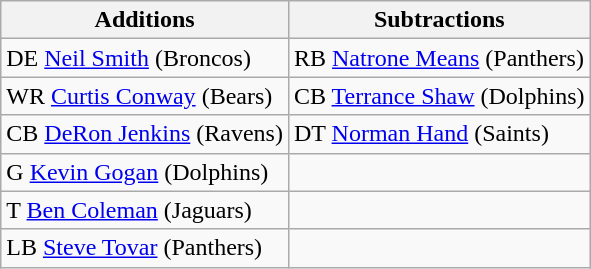<table class="wikitable">
<tr>
<th>Additions</th>
<th>Subtractions</th>
</tr>
<tr>
<td>DE <a href='#'>Neil Smith</a> (Broncos)</td>
<td>RB <a href='#'>Natrone Means</a> (Panthers)</td>
</tr>
<tr>
<td>WR <a href='#'>Curtis Conway</a> (Bears)</td>
<td>CB <a href='#'>Terrance Shaw</a> (Dolphins)</td>
</tr>
<tr>
<td>CB <a href='#'>DeRon Jenkins</a> (Ravens)</td>
<td>DT <a href='#'>Norman Hand</a> (Saints)</td>
</tr>
<tr>
<td>G <a href='#'>Kevin Gogan</a> (Dolphins)</td>
<td></td>
</tr>
<tr>
<td>T <a href='#'>Ben Coleman</a> (Jaguars)</td>
<td></td>
</tr>
<tr>
<td>LB <a href='#'>Steve Tovar</a> (Panthers)</td>
<td></td>
</tr>
</table>
